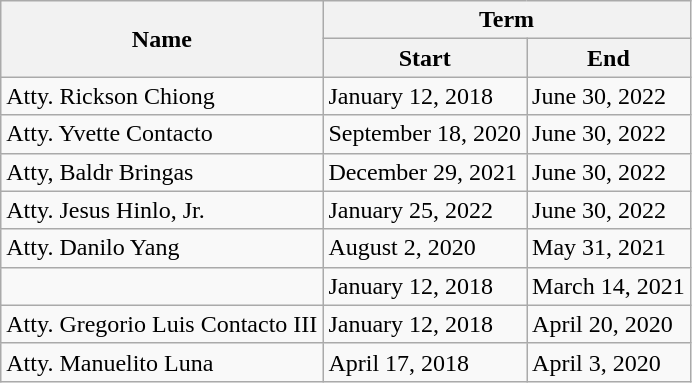<table class="wikitable sortable">
<tr>
<th rowspan="2">Name</th>
<th colspan="2">Term</th>
</tr>
<tr>
<th>Start</th>
<th>End</th>
</tr>
<tr>
<td>Atty. Rickson Chiong</td>
<td>January 12, 2018</td>
<td>June 30, 2022</td>
</tr>
<tr>
<td>Atty. Yvette Contacto</td>
<td>September 18, 2020</td>
<td>June 30, 2022</td>
</tr>
<tr>
<td>Atty, Baldr Bringas</td>
<td>December 29, 2021</td>
<td>June 30, 2022</td>
</tr>
<tr>
<td>Atty. Jesus Hinlo, Jr.</td>
<td>January 25, 2022</td>
<td>June 30, 2022</td>
</tr>
<tr>
<td>Atty. Danilo Yang</td>
<td>August 2, 2020</td>
<td>May 31, 2021</td>
</tr>
<tr>
<td></td>
<td>January 12, 2018</td>
<td>March 14, 2021</td>
</tr>
<tr>
<td>Atty. Gregorio Luis Contacto III</td>
<td>January 12, 2018</td>
<td>April 20, 2020</td>
</tr>
<tr>
<td>Atty. Manuelito Luna</td>
<td>April 17, 2018</td>
<td>April 3, 2020</td>
</tr>
</table>
